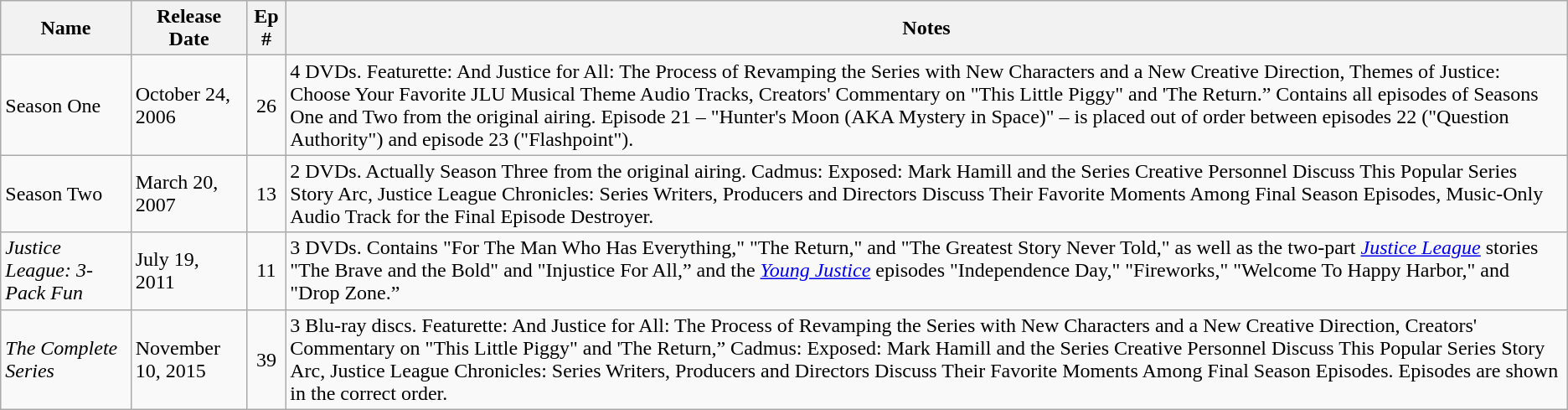<table class=wikitable>
<tr>
<th>Name</th>
<th>Release Date</th>
<th>Ep #</th>
<th>Notes</th>
</tr>
<tr>
<td>Season One</td>
<td>October 24, 2006</td>
<td style="text-align:center;">26</td>
<td>4 DVDs. Featurette: And Justice for All: The Process of Revamping the Series with New Characters and a New Creative Direction, Themes of Justice: Choose Your Favorite JLU Musical Theme Audio Tracks, Creators' Commentary on "This Little Piggy" and 'The Return.” Contains all episodes of Seasons One and Two from the original airing. Episode 21 – "Hunter's Moon (AKA Mystery in Space)" – is placed out of order between episodes 22 ("Question Authority") and episode 23 ("Flashpoint").</td>
</tr>
<tr>
<td>Season Two</td>
<td>March 20, 2007</td>
<td style="text-align:center;">13</td>
<td>2 DVDs. Actually Season Three from the original airing. Cadmus: Exposed: Mark Hamill and the Series Creative Personnel Discuss This Popular Series Story Arc, Justice League Chronicles: Series Writers, Producers and Directors Discuss Their Favorite Moments Among Final Season Episodes, Music-Only Audio Track for the Final Episode Destroyer.</td>
</tr>
<tr>
<td><em>Justice League: 3-Pack Fun</em></td>
<td>July 19, 2011</td>
<td style="text-align:center;">11</td>
<td>3 DVDs. Contains "For The Man Who Has Everything," "The Return," and "The Greatest Story Never Told," as well as the two-part <em><a href='#'>Justice League</a></em> stories "The Brave and the Bold" and "Injustice For All,” and the <em><a href='#'>Young Justice</a></em> episodes "Independence Day," "Fireworks," "Welcome To Happy Harbor," and "Drop Zone.”</td>
</tr>
<tr>
<td><em>The Complete Series</em></td>
<td>November 10, 2015</td>
<td style="text-align:center;">39</td>
<td>3 Blu-ray discs. Featurette: And Justice for All: The Process of Revamping the Series with New Characters and a New Creative Direction, Creators' Commentary on "This Little Piggy" and 'The Return,” Cadmus: Exposed: Mark Hamill and the Series Creative Personnel Discuss This Popular Series Story Arc, Justice League Chronicles: Series Writers, Producers and Directors Discuss Their Favorite Moments Among Final Season Episodes. Episodes are shown in the correct order.</td>
</tr>
</table>
